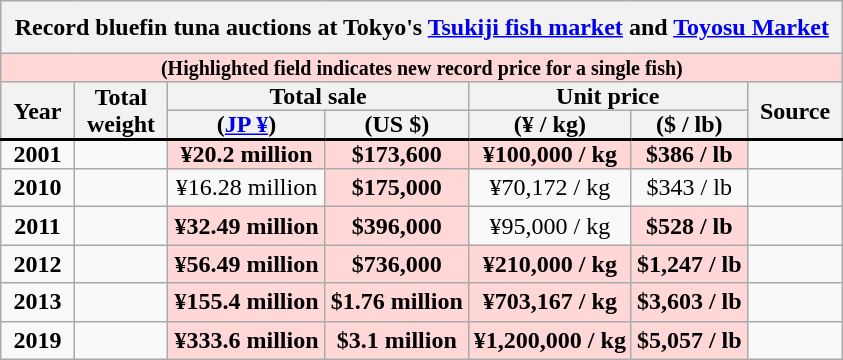<table class="wikitable" style="text-align:center;">
<tr>
<th style="padding:8px;" colspan="7">Record bluefin tuna auctions at Tokyo's <a href='#'>Tsukiji fish market</a> and <a href='#'>Toyosu Market</a></th>
</tr>
<tr>
<th style="padding:0; background:#ffd7d7; color:black;" colspan="7"><small>(Highlighted field indicates new record price for a single fish)</small></th>
</tr>
<tr>
<th style="padding:0 8px; border-bottom:2px solid black;" rowspan="2">Year</th>
<th style="padding:0 8px; border-bottom:2px solid black;" rowspan="2">Total<br>weight</th>
<th style="padding:0 8px;" colspan="2">Total sale</th>
<th style="padding:0 8px;" colspan="2">Unit price</th>
<th style="padding:0 8px; border-bottom:2px solid black;" rowspan="2">Source</th>
</tr>
<tr>
<th style="padding:0 8px; border-bottom:2px solid black;">(<a href='#'>JP ¥</a>)</th>
<th style="padding:0 8px; border-bottom:2px solid black;">(US $)</th>
<th style="padding:0 8px; border-bottom:2px solid black;">(¥ / kg)</th>
<th style="padding:0 8px; border-bottom:2px solid black;">($ / lb)</th>
</tr>
<tr>
<td style="padding:0;" 8px;><strong>2001</strong></td>
<td style="padding:0;" 8px;></td>
<td style="padding:0 8px; background:#ffd7d7; color:black;"><strong>¥20.2 million</strong></td>
<td style="padding:0 8px; background:#ffd7d7; color:black;"><strong>$173,600</strong></td>
<td style="padding:0 8px; background:#ffd7d7; color:black;"><strong>¥100,000 / kg</strong></td>
<td style="padding:0 8px; background:#ffd7d7; color:black;"><strong>$386 / lb</strong></td>
<td></td>
</tr>
<tr>
<td><strong>2010</strong></td>
<td></td>
<td>¥16.28 million</td>
<td style="background:#ffd7d7; color:black;"><strong>$175,000</strong></td>
<td>¥70,172 / kg</td>
<td>$343 / lb</td>
<td></td>
</tr>
<tr>
<td><strong>2011</strong></td>
<td></td>
<td style="background:#ffd7d7; color:black;"><strong>¥32.49 million</strong></td>
<td style="background:#ffd7d7; color:black;"><strong>$396,000</strong></td>
<td>¥95,000 / kg</td>
<td style="background:#ffd7d7; color:black;"><strong>$528 / lb</strong></td>
<td></td>
</tr>
<tr>
<td><strong>2012</strong></td>
<td></td>
<td style="background:#ffd7d7; color:black;"><strong>¥56.49 million</strong></td>
<td style="background:#ffd7d7; color:black;"><strong>$736,000</strong></td>
<td style="background:#ffd7d7; color:black;"><strong>¥210,000 / kg</strong></td>
<td style="background:#ffd7d7; color:black;"><strong>$1,247 / lb</strong></td>
<td></td>
</tr>
<tr>
<td><strong>2013</strong></td>
<td></td>
<td style="background:#ffd7d7; color:black;"><strong>¥155.4 million</strong></td>
<td style="background:#ffd7d7; color:black;"><strong>$1.76 million</strong></td>
<td style="background:#ffd7d7; color:black;"><strong>¥703,167 / kg</strong></td>
<td style="background:#ffd7d7; color:black;"><strong>$3,603 / lb</strong></td>
<td></td>
</tr>
<tr>
<td><strong>2019</strong></td>
<td></td>
<td style="background:#ffd7d7; color:black;"><strong>¥333.6 million</strong></td>
<td style="background:#ffd7d7; color:black;"><strong>$3.1 million</strong></td>
<td style="background:#ffd7d7; color:black;"><strong>¥1,200,000 / kg</strong></td>
<td style="background:#ffd7d7; color:black;"><strong>$5,057 / lb</strong></td>
<td></td>
</tr>
</table>
